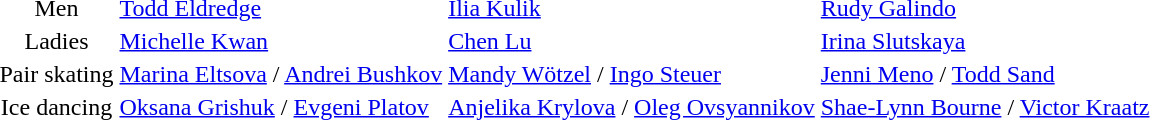<table>
<tr>
<td align=center>Men</td>
<td> <a href='#'>Todd Eldredge</a></td>
<td> <a href='#'>Ilia Kulik</a></td>
<td> <a href='#'>Rudy Galindo</a></td>
</tr>
<tr>
<td align=center>Ladies</td>
<td> <a href='#'>Michelle Kwan</a></td>
<td> <a href='#'>Chen Lu</a></td>
<td> <a href='#'>Irina Slutskaya</a></td>
</tr>
<tr>
<td align=center>Pair skating</td>
<td> <a href='#'>Marina Eltsova</a> / <a href='#'>Andrei Bushkov</a></td>
<td> <a href='#'>Mandy Wötzel</a> / <a href='#'>Ingo Steuer</a></td>
<td> <a href='#'>Jenni Meno</a> / <a href='#'>Todd Sand</a></td>
</tr>
<tr>
<td align=center>Ice dancing</td>
<td> <a href='#'>Oksana Grishuk</a> / <a href='#'>Evgeni Platov</a></td>
<td> <a href='#'>Anjelika Krylova</a> / <a href='#'>Oleg Ovsyannikov</a></td>
<td> <a href='#'>Shae-Lynn Bourne</a> / <a href='#'>Victor Kraatz</a></td>
</tr>
</table>
